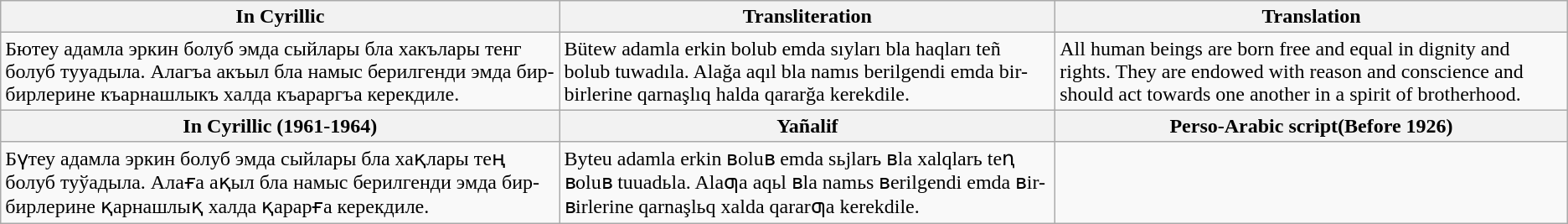<table class="wikitable">
<tr>
<th>In Cyrillic</th>
<th>Transliteration</th>
<th>Translation</th>
</tr>
<tr>
<td>Бютеу адамла эркин болуб эмда сыйлары бла хакълары тенг болуб тууадыла. Алагъа акъыл бла намыс берилгенди эмда бир-бирлерине къарнашлыкъ халда къараргъа керекдиле.</td>
<td>Bütew adamla erkin bolub emda sıyları bla haqları teñ bolub tuwadıla. Alağa aqıl bla namıs berilgendi emda bir-birlerine qarnaşlıq halda qararğa kerekdile.</td>
<td>All human beings are born free and equal in dignity and rights. They are endowed with reason and conscience and should act towards one another in a spirit of brotherhood.</td>
</tr>
<tr>
<th>In Cyrillic (1961-1964)</th>
<th>Yañalif</th>
<th>Perso-Arabic script(Before 1926)</th>
</tr>
<tr>
<td>Бүтеу адамла эркин болуб эмда сыйлары бла хақлары тең болуб туўадыла. Алаға ақыл бла намыс берилгенди эмда бир-бирлерине қарнашлық халда қарарға керекдиле.</td>
<td>Byteu adamla erkin ʙoluʙ emda sьjlarь ʙla xalqlarь teꞑ ʙoluʙ tuuadьla. Alaƣa aqьl ʙla namьs ʙerilgendi emda ʙir-ʙirlerine qarnaşlьq xalda qararƣa kerekdile.</td>
<td dir="rtl"></td>
</tr>
</table>
